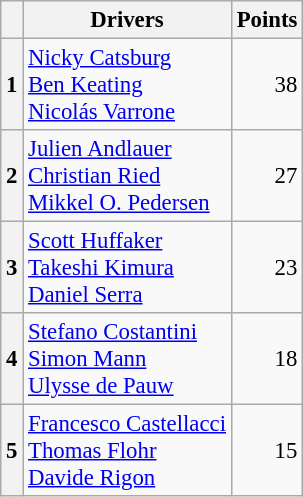<table class="wikitable" style="font-size:95%;">
<tr>
<th scope="col"></th>
<th scope="col">Drivers</th>
<th scope="col">Points</th>
</tr>
<tr>
<th align="left">1</th>
<td> <a href='#'>Nicky Catsburg</a><br> <a href='#'>Ben Keating</a><br> <a href='#'>Nicolás Varrone</a></td>
<td align="right">38</td>
</tr>
<tr>
<th align="left">2</th>
<td> <a href='#'>Julien Andlauer</a><br> <a href='#'>Christian Ried</a><br> <a href='#'>Mikkel O. Pedersen</a></td>
<td align="right">27</td>
</tr>
<tr>
<th align="left">3</th>
<td> <a href='#'>Scott Huffaker</a><br> <a href='#'>Takeshi Kimura</a><br> <a href='#'>Daniel Serra</a></td>
<td align="right">23</td>
</tr>
<tr>
<th align="left">4</th>
<td> <a href='#'>Stefano Costantini</a><br> <a href='#'>Simon Mann</a><br> <a href='#'>Ulysse de Pauw</a></td>
<td align="right">18</td>
</tr>
<tr>
<th align="left">5</th>
<td> <a href='#'>Francesco Castellacci</a><br> <a href='#'>Thomas Flohr</a><br> <a href='#'>Davide Rigon</a></td>
<td align="right">15</td>
</tr>
</table>
